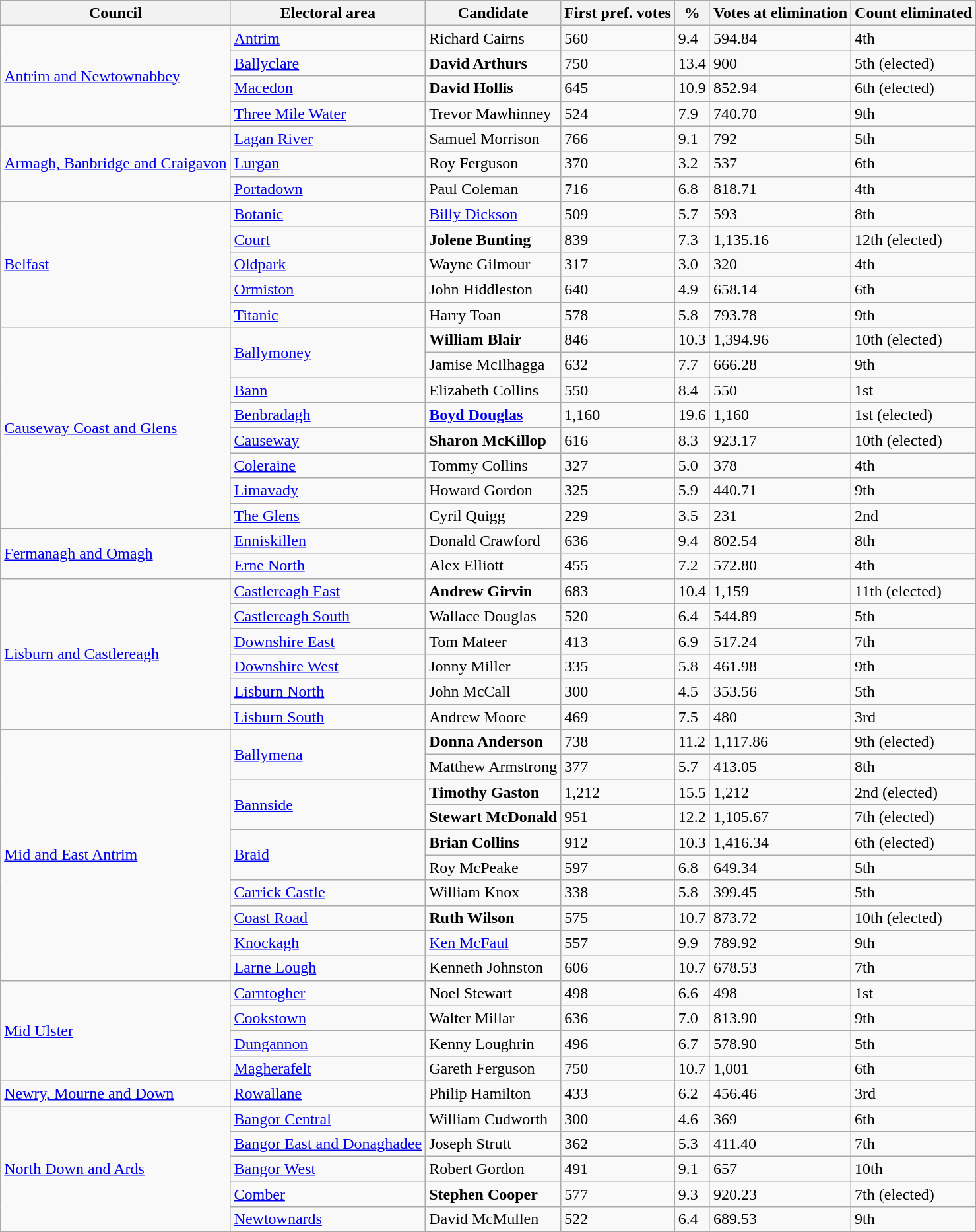<table class="wikitable">
<tr>
<th>Council</th>
<th>Electoral area</th>
<th>Candidate</th>
<th>First pref. votes</th>
<th>%</th>
<th>Votes at elimination</th>
<th>Count eliminated</th>
</tr>
<tr>
<td rowspan=4><a href='#'>Antrim and Newtownabbey</a></td>
<td><a href='#'>Antrim</a></td>
<td>Richard Cairns</td>
<td>560</td>
<td>9.4</td>
<td>594.84</td>
<td>4th</td>
</tr>
<tr>
<td><a href='#'>Ballyclare</a></td>
<td><strong>David Arthurs</strong></td>
<td>750</td>
<td>13.4</td>
<td>900</td>
<td>5th (elected)</td>
</tr>
<tr>
<td><a href='#'>Macedon</a></td>
<td><strong>David Hollis</strong></td>
<td>645</td>
<td>10.9</td>
<td>852.94</td>
<td>6th (elected)</td>
</tr>
<tr>
<td><a href='#'>Three Mile Water</a></td>
<td>Trevor Mawhinney</td>
<td>524</td>
<td>7.9</td>
<td>740.70</td>
<td>9th</td>
</tr>
<tr>
<td rowspan=3><a href='#'>Armagh, Banbridge and Craigavon</a></td>
<td><a href='#'>Lagan River</a></td>
<td>Samuel Morrison</td>
<td>766</td>
<td>9.1</td>
<td>792</td>
<td>5th</td>
</tr>
<tr>
<td><a href='#'>Lurgan</a></td>
<td>Roy Ferguson</td>
<td>370</td>
<td>3.2</td>
<td>537</td>
<td>6th</td>
</tr>
<tr>
<td><a href='#'>Portadown</a></td>
<td>Paul Coleman</td>
<td>716</td>
<td>6.8</td>
<td>818.71</td>
<td>4th</td>
</tr>
<tr>
<td rowspan=5><a href='#'>Belfast</a></td>
<td><a href='#'>Botanic</a></td>
<td><a href='#'>Billy Dickson</a></td>
<td>509</td>
<td>5.7</td>
<td>593</td>
<td>8th</td>
</tr>
<tr>
<td><a href='#'>Court</a></td>
<td><strong>Jolene Bunting</strong></td>
<td>839</td>
<td>7.3</td>
<td>1,135.16</td>
<td>12th (elected)</td>
</tr>
<tr>
<td><a href='#'>Oldpark</a></td>
<td>Wayne Gilmour</td>
<td>317</td>
<td>3.0</td>
<td>320</td>
<td>4th</td>
</tr>
<tr>
<td><a href='#'>Ormiston</a></td>
<td>John Hiddleston</td>
<td>640</td>
<td>4.9</td>
<td>658.14</td>
<td>6th</td>
</tr>
<tr>
<td><a href='#'>Titanic</a></td>
<td>Harry Toan</td>
<td>578</td>
<td>5.8</td>
<td>793.78</td>
<td>9th</td>
</tr>
<tr>
<td rowspan=8><a href='#'>Causeway Coast and Glens</a></td>
<td rowspan=2><a href='#'>Ballymoney</a></td>
<td><strong>William Blair</strong></td>
<td>846</td>
<td>10.3</td>
<td>1,394.96</td>
<td>10th (elected)</td>
</tr>
<tr>
<td>Jamise McIlhagga</td>
<td>632</td>
<td>7.7</td>
<td>666.28</td>
<td>9th</td>
</tr>
<tr>
<td><a href='#'>Bann</a></td>
<td>Elizabeth Collins</td>
<td>550</td>
<td>8.4</td>
<td>550</td>
<td>1st</td>
</tr>
<tr>
<td><a href='#'>Benbradagh</a></td>
<td><strong><a href='#'>Boyd Douglas</a></strong></td>
<td>1,160</td>
<td>19.6</td>
<td>1,160</td>
<td>1st (elected)</td>
</tr>
<tr>
<td><a href='#'>Causeway</a></td>
<td><strong>Sharon McKillop</strong></td>
<td>616</td>
<td>8.3</td>
<td>923.17</td>
<td>10th (elected)</td>
</tr>
<tr>
<td><a href='#'>Coleraine</a></td>
<td>Tommy Collins</td>
<td>327</td>
<td>5.0</td>
<td>378</td>
<td>4th</td>
</tr>
<tr>
<td><a href='#'>Limavady</a></td>
<td>Howard Gordon</td>
<td>325</td>
<td>5.9</td>
<td>440.71</td>
<td>9th</td>
</tr>
<tr>
<td><a href='#'>The Glens</a></td>
<td>Cyril Quigg</td>
<td>229</td>
<td>3.5</td>
<td>231</td>
<td>2nd</td>
</tr>
<tr>
<td rowspan=2><a href='#'>Fermanagh and Omagh</a></td>
<td><a href='#'>Enniskillen</a></td>
<td>Donald Crawford</td>
<td>636</td>
<td>9.4</td>
<td>802.54</td>
<td>8th</td>
</tr>
<tr>
<td><a href='#'>Erne North</a></td>
<td>Alex Elliott</td>
<td>455</td>
<td>7.2</td>
<td>572.80</td>
<td>4th</td>
</tr>
<tr>
<td rowspan=6><a href='#'>Lisburn and Castlereagh</a></td>
<td><a href='#'>Castlereagh East</a></td>
<td><strong>Andrew Girvin</strong></td>
<td>683</td>
<td>10.4</td>
<td>1,159</td>
<td>11th (elected)</td>
</tr>
<tr>
<td><a href='#'>Castlereagh South</a></td>
<td>Wallace Douglas</td>
<td>520</td>
<td>6.4</td>
<td>544.89</td>
<td>5th</td>
</tr>
<tr>
<td><a href='#'>Downshire East</a></td>
<td>Tom Mateer</td>
<td>413</td>
<td>6.9</td>
<td>517.24</td>
<td>7th</td>
</tr>
<tr>
<td><a href='#'>Downshire West</a></td>
<td>Jonny Miller</td>
<td>335</td>
<td>5.8</td>
<td>461.98</td>
<td>9th</td>
</tr>
<tr>
<td><a href='#'>Lisburn North</a></td>
<td>John McCall</td>
<td>300</td>
<td>4.5</td>
<td>353.56</td>
<td>5th</td>
</tr>
<tr>
<td><a href='#'>Lisburn South</a></td>
<td>Andrew Moore</td>
<td>469</td>
<td>7.5</td>
<td>480</td>
<td>3rd</td>
</tr>
<tr>
<td rowspan=10><a href='#'>Mid and East Antrim</a></td>
<td rowspan=2><a href='#'>Ballymena</a></td>
<td><strong>Donna Anderson</strong></td>
<td>738</td>
<td>11.2</td>
<td>1,117.86</td>
<td>9th (elected)</td>
</tr>
<tr>
<td>Matthew Armstrong</td>
<td>377</td>
<td>5.7</td>
<td>413.05</td>
<td>8th</td>
</tr>
<tr>
<td rowspan=2><a href='#'>Bannside</a></td>
<td><strong>Timothy Gaston</strong></td>
<td>1,212</td>
<td>15.5</td>
<td>1,212</td>
<td>2nd (elected)</td>
</tr>
<tr>
<td><strong>Stewart McDonald</strong></td>
<td>951</td>
<td>12.2</td>
<td>1,105.67</td>
<td>7th (elected)</td>
</tr>
<tr>
<td rowspan=2><a href='#'>Braid</a></td>
<td><strong>Brian Collins</strong></td>
<td>912</td>
<td>10.3</td>
<td>1,416.34</td>
<td>6th (elected)</td>
</tr>
<tr>
<td>Roy McPeake</td>
<td>597</td>
<td>6.8</td>
<td>649.34</td>
<td>5th</td>
</tr>
<tr>
<td><a href='#'>Carrick Castle</a></td>
<td>William Knox</td>
<td>338</td>
<td>5.8</td>
<td>399.45</td>
<td>5th</td>
</tr>
<tr>
<td><a href='#'>Coast Road</a></td>
<td><strong>Ruth Wilson</strong></td>
<td>575</td>
<td>10.7</td>
<td>873.72</td>
<td>10th (elected)</td>
</tr>
<tr>
<td><a href='#'>Knockagh</a></td>
<td><a href='#'>Ken McFaul</a></td>
<td>557</td>
<td>9.9</td>
<td>789.92</td>
<td>9th</td>
</tr>
<tr>
<td><a href='#'>Larne Lough</a></td>
<td>Kenneth Johnston</td>
<td>606</td>
<td>10.7</td>
<td>678.53</td>
<td>7th</td>
</tr>
<tr>
<td rowspan=4><a href='#'>Mid Ulster</a></td>
<td><a href='#'>Carntogher</a></td>
<td>Noel Stewart</td>
<td>498</td>
<td>6.6</td>
<td>498</td>
<td>1st</td>
</tr>
<tr>
<td><a href='#'>Cookstown</a></td>
<td>Walter Millar</td>
<td>636</td>
<td>7.0</td>
<td>813.90</td>
<td>9th</td>
</tr>
<tr>
<td><a href='#'>Dungannon</a></td>
<td>Kenny Loughrin</td>
<td>496</td>
<td>6.7</td>
<td>578.90</td>
<td>5th</td>
</tr>
<tr>
<td><a href='#'>Magherafelt</a></td>
<td>Gareth Ferguson</td>
<td>750</td>
<td>10.7</td>
<td>1,001</td>
<td>6th</td>
</tr>
<tr>
<td><a href='#'>Newry, Mourne and Down</a></td>
<td><a href='#'>Rowallane</a></td>
<td>Philip Hamilton</td>
<td>433</td>
<td>6.2</td>
<td>456.46</td>
<td>3rd</td>
</tr>
<tr>
<td rowspan=5><a href='#'>North Down and Ards</a></td>
<td><a href='#'>Bangor Central</a></td>
<td>William Cudworth</td>
<td>300</td>
<td>4.6</td>
<td>369</td>
<td>6th</td>
</tr>
<tr>
<td><a href='#'>Bangor East and Donaghadee</a></td>
<td>Joseph Strutt</td>
<td>362</td>
<td>5.3</td>
<td>411.40</td>
<td>7th</td>
</tr>
<tr>
<td><a href='#'>Bangor West</a></td>
<td>Robert Gordon</td>
<td>491</td>
<td>9.1</td>
<td>657</td>
<td>10th</td>
</tr>
<tr>
<td><a href='#'>Comber</a></td>
<td><strong>Stephen Cooper</strong></td>
<td>577</td>
<td>9.3</td>
<td>920.23</td>
<td>7th (elected)</td>
</tr>
<tr>
<td><a href='#'>Newtownards</a></td>
<td>David McMullen</td>
<td>522</td>
<td>6.4</td>
<td>689.53</td>
<td>9th</td>
</tr>
</table>
